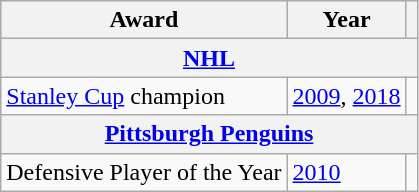<table class="wikitable">
<tr>
<th>Award</th>
<th>Year</th>
<th></th>
</tr>
<tr>
<th colspan="3"><a href='#'>NHL</a></th>
</tr>
<tr>
<td><a href='#'>Stanley Cup</a> champion</td>
<td><a href='#'>2009</a>, <a href='#'>2018</a></td>
<td></td>
</tr>
<tr>
<th colspan="3"><a href='#'>Pittsburgh Penguins</a></th>
</tr>
<tr>
<td>Defensive Player of the Year</td>
<td><a href='#'>2010</a></td>
<td></td>
</tr>
</table>
